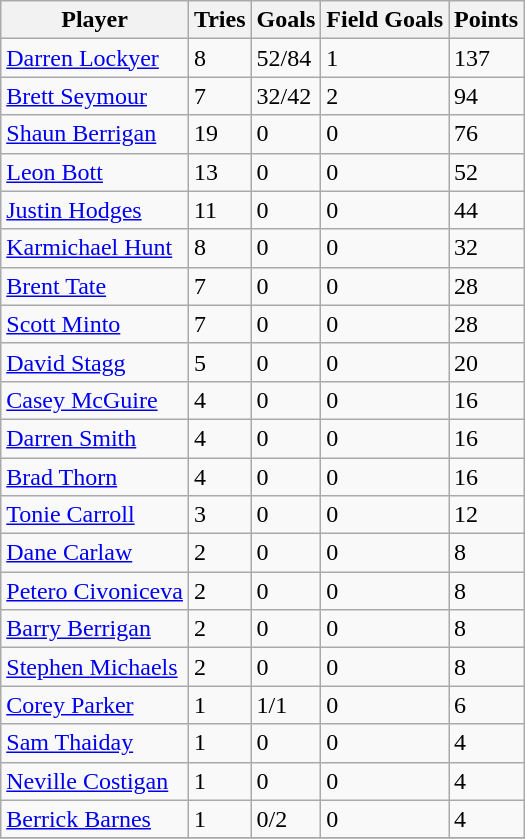<table class="wikitable">
<tr>
<th>Player</th>
<th>Tries</th>
<th>Goals</th>
<th>Field Goals</th>
<th>Points</th>
</tr>
<tr>
<td><a href='#'>Darren Lockyer</a></td>
<td>8</td>
<td>52/84</td>
<td>1</td>
<td>137</td>
</tr>
<tr>
<td><a href='#'>Brett Seymour</a></td>
<td>7</td>
<td>32/42</td>
<td>2</td>
<td>94</td>
</tr>
<tr>
<td><a href='#'>Shaun Berrigan</a></td>
<td>19</td>
<td>0</td>
<td>0</td>
<td>76</td>
</tr>
<tr>
<td><a href='#'>Leon Bott</a></td>
<td>13</td>
<td>0</td>
<td>0</td>
<td>52</td>
</tr>
<tr>
<td><a href='#'>Justin Hodges</a></td>
<td>11</td>
<td>0</td>
<td>0</td>
<td>44</td>
</tr>
<tr>
<td><a href='#'>Karmichael Hunt</a></td>
<td>8</td>
<td>0</td>
<td>0</td>
<td>32</td>
</tr>
<tr>
<td><a href='#'>Brent Tate</a></td>
<td>7</td>
<td>0</td>
<td>0</td>
<td>28</td>
</tr>
<tr>
<td><a href='#'>Scott Minto</a></td>
<td>7</td>
<td>0</td>
<td>0</td>
<td>28</td>
</tr>
<tr>
<td><a href='#'>David Stagg</a></td>
<td>5</td>
<td>0</td>
<td>0</td>
<td>20</td>
</tr>
<tr>
<td><a href='#'>Casey McGuire</a></td>
<td>4</td>
<td>0</td>
<td>0</td>
<td>16</td>
</tr>
<tr>
<td><a href='#'>Darren Smith</a></td>
<td>4</td>
<td>0</td>
<td>0</td>
<td>16</td>
</tr>
<tr>
<td><a href='#'>Brad Thorn</a></td>
<td>4</td>
<td>0</td>
<td>0</td>
<td>16</td>
</tr>
<tr>
<td><a href='#'>Tonie Carroll</a></td>
<td>3</td>
<td>0</td>
<td>0</td>
<td>12</td>
</tr>
<tr>
<td><a href='#'>Dane Carlaw</a></td>
<td>2</td>
<td>0</td>
<td>0</td>
<td>8</td>
</tr>
<tr>
<td><a href='#'>Petero Civoniceva</a></td>
<td>2</td>
<td>0</td>
<td>0</td>
<td>8</td>
</tr>
<tr>
<td><a href='#'>Barry Berrigan</a></td>
<td>2</td>
<td>0</td>
<td>0</td>
<td>8</td>
</tr>
<tr>
<td><a href='#'>Stephen Michaels</a></td>
<td>2</td>
<td>0</td>
<td>0</td>
<td>8</td>
</tr>
<tr>
<td><a href='#'>Corey Parker</a></td>
<td>1</td>
<td>1/1</td>
<td>0</td>
<td>6</td>
</tr>
<tr>
<td><a href='#'>Sam Thaiday</a></td>
<td>1</td>
<td>0</td>
<td>0</td>
<td>4</td>
</tr>
<tr>
<td><a href='#'>Neville Costigan</a></td>
<td>1</td>
<td>0</td>
<td>0</td>
<td>4</td>
</tr>
<tr>
<td><a href='#'>Berrick Barnes</a></td>
<td>1</td>
<td>0/2</td>
<td>0</td>
<td>4</td>
</tr>
<tr>
</tr>
</table>
